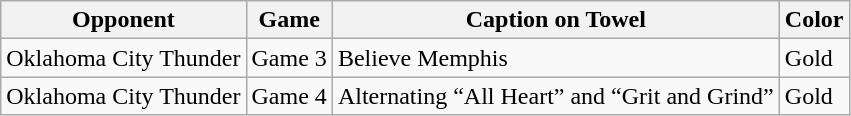<table class="wikitable">
<tr>
<th>Opponent</th>
<th>Game</th>
<th>Caption on Towel</th>
<th>Color</th>
</tr>
<tr>
<td>Oklahoma City Thunder</td>
<td>Game 3</td>
<td>Believe Memphis</td>
<td>Gold</td>
</tr>
<tr>
<td>Oklahoma City Thunder</td>
<td>Game 4</td>
<td>Alternating “All Heart” and “Grit and Grind”</td>
<td>Gold</td>
</tr>
</table>
